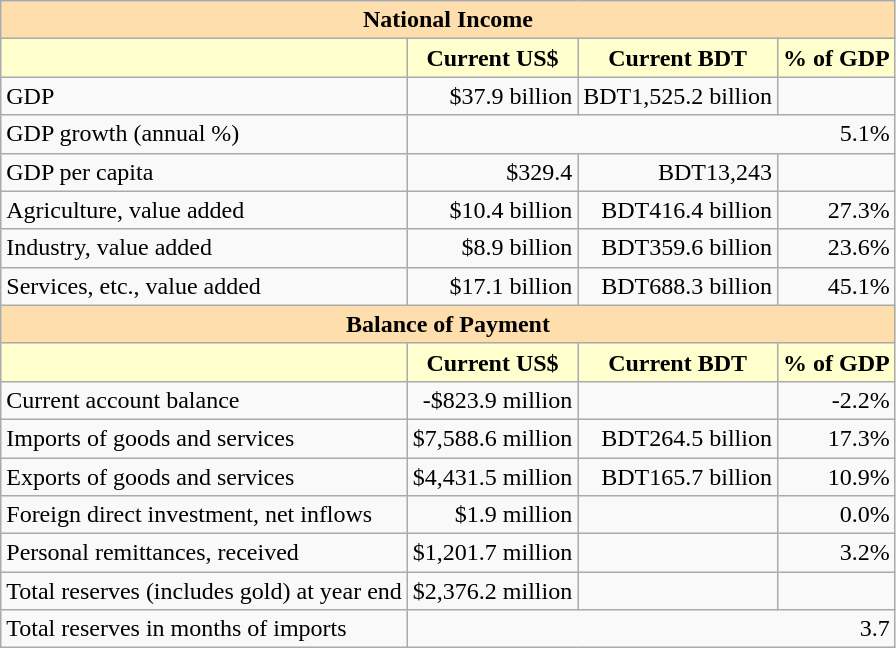<table class="wikitable">
<tr>
<th colspan="4" style="background: #ffdead;">National Income</th>
</tr>
<tr>
<th style="background: #ffffcd;"></th>
<th style="background: #ffffcd;">Current US$</th>
<th style="background: #ffffcd;">Current BDT</th>
<th style="background: #ffffcd;">% of GDP</th>
</tr>
<tr>
<td>GDP</td>
<td style="text-align: right;">$37.9 billion</td>
<td style="text-align: right;">BDT1,525.2 billion</td>
<td style="text-align: right;"></td>
</tr>
<tr>
<td>GDP growth (annual %)</td>
<td colspan="3"  style="text-align: right;">5.1%</td>
</tr>
<tr>
<td>GDP per capita</td>
<td style="text-align: right;">$329.4</td>
<td style="text-align: right;">BDT13,243</td>
<td style="text-align: right;"></td>
</tr>
<tr>
<td>Agriculture, value added</td>
<td style="text-align: right;">$10.4 billion</td>
<td style="text-align: right;">BDT416.4 billion</td>
<td style="text-align: right;">27.3%</td>
</tr>
<tr>
<td>Industry, value added</td>
<td style="text-align: right;">$8.9 billion</td>
<td style="text-align: right;">BDT359.6 billion</td>
<td style="text-align: right;">23.6%</td>
</tr>
<tr>
<td>Services, etc., value added</td>
<td style="text-align: right;">$17.1 billion</td>
<td style="text-align: right;">BDT688.3 billion</td>
<td style="text-align: right;">45.1%</td>
</tr>
<tr>
<th colspan="4" style="background: #ffdead;">Balance of Payment</th>
</tr>
<tr>
<th style="background: #ffffcd;"></th>
<th style="background: #ffffcd;">Current US$</th>
<th style="background: #ffffcd;">Current BDT</th>
<th style="background: #ffffcd;">% of GDP</th>
</tr>
<tr>
<td>Current account balance</td>
<td style="text-align: right;">-$823.9 million</td>
<td style="text-align: right;"></td>
<td style="text-align: right;">-2.2%</td>
</tr>
<tr>
<td>Imports of goods and services</td>
<td style="text-align: right;">$7,588.6 million</td>
<td style="text-align: right;">BDT264.5 billion</td>
<td style="text-align: right;">17.3%</td>
</tr>
<tr>
<td>Exports of goods and services</td>
<td style="text-align: right;">$4,431.5 million</td>
<td style="text-align: right;">BDT165.7 billion</td>
<td style="text-align: right;">10.9%</td>
</tr>
<tr>
<td>Foreign direct investment, net inflows</td>
<td style="text-align: right;">$1.9 million</td>
<td style="text-align: right;"></td>
<td style="text-align: right;">0.0%</td>
</tr>
<tr>
<td>Personal remittances, received</td>
<td style="text-align: right;">$1,201.7 million</td>
<td style="text-align: right;"></td>
<td style="text-align: right;">3.2%</td>
</tr>
<tr>
<td>Total reserves (includes gold) at year end</td>
<td style="text-align: right;">$2,376.2 million</td>
<td style="text-align: right;"></td>
<td style="text-align: right;"></td>
</tr>
<tr>
<td>Total reserves in months of imports</td>
<td colspan="3"  style="text-align: right;">3.7</td>
</tr>
</table>
